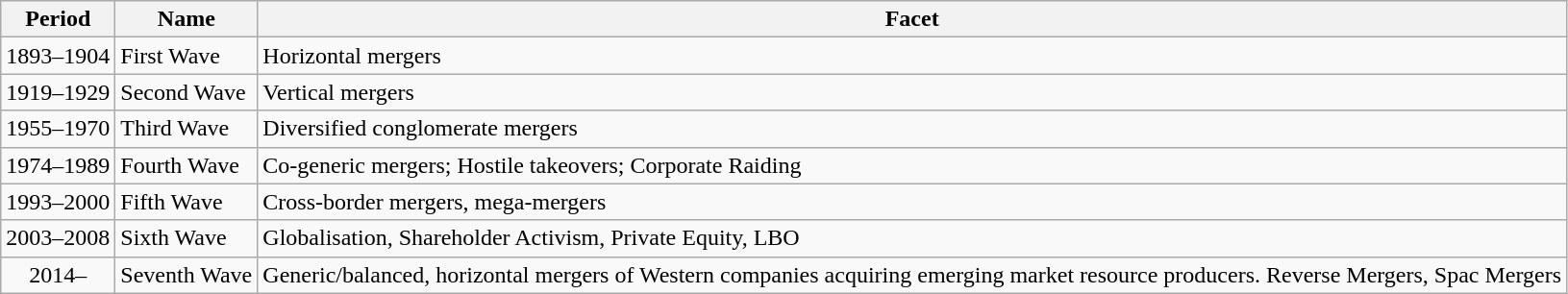<table class="wikitable">
<tr style="background:#eee;">
<th>Period</th>
<th>Name</th>
<th>Facet </th>
</tr>
<tr>
<td style="text-align:center;">1893–1904</td>
<td>First Wave</td>
<td>Horizontal mergers</td>
</tr>
<tr>
<td style="text-align:center;">1919–1929</td>
<td>Second Wave</td>
<td>Vertical mergers</td>
</tr>
<tr>
<td style="text-align:center;">1955–1970</td>
<td>Third Wave</td>
<td>Diversified conglomerate mergers</td>
</tr>
<tr>
<td style="text-align:center;">1974–1989</td>
<td>Fourth Wave</td>
<td>Co-generic mergers; Hostile takeovers; Corporate Raiding</td>
</tr>
<tr>
<td style="text-align:center;">1993–2000</td>
<td>Fifth Wave</td>
<td>Cross-border mergers, mega-mergers</td>
</tr>
<tr>
<td style="text-align:center;">2003–2008</td>
<td>Sixth Wave</td>
<td>Globalisation, Shareholder Activism, Private Equity, LBO</td>
</tr>
<tr>
<td style="text-align:center;">2014–</td>
<td>Seventh Wave</td>
<td>Generic/balanced, horizontal mergers of Western companies acquiring emerging market resource producers. Reverse Mergers, Spac Mergers</td>
</tr>
</table>
